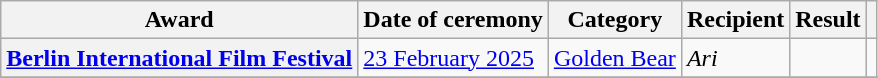<table class="wikitable sortable plainrowheaders">
<tr>
<th>Award</th>
<th>Date of ceremony</th>
<th>Category</th>
<th>Recipient</th>
<th>Result</th>
<th></th>
</tr>
<tr>
<th scope="row" rowspan="1"><a href='#'>Berlin International Film Festival</a></th>
<td rowspan="1"><a href='#'>23 February 2025</a></td>
<td><a href='#'>Golden Bear</a></td>
<td><em>Ari</em></td>
<td></td>
<td align="center"></td>
</tr>
<tr>
</tr>
</table>
